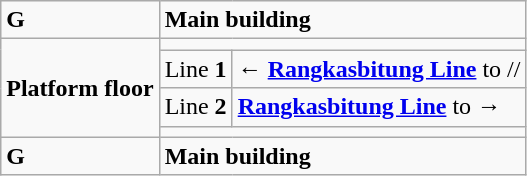<table class="wikitable">
<tr>
<td><strong>G</strong></td>
<td colspan="2"><strong>Main building</strong></td>
</tr>
<tr>
<td rowspan="4"><strong>Platform floor</strong></td>
<td colspan="2"></td>
</tr>
<tr>
<td>Line <strong>1</strong></td>
<td>←   <strong><a href='#'>Rangkasbitung Line</a></strong> to //</td>
</tr>
<tr>
<td>Line <strong>2</strong></td>
<td> <strong><a href='#'>Rangkasbitung Line</a></strong> to   →</td>
</tr>
<tr>
<td colspan="2"></td>
</tr>
<tr>
<td><strong>G</strong></td>
<td colspan="2"><strong>Main building</strong></td>
</tr>
</table>
